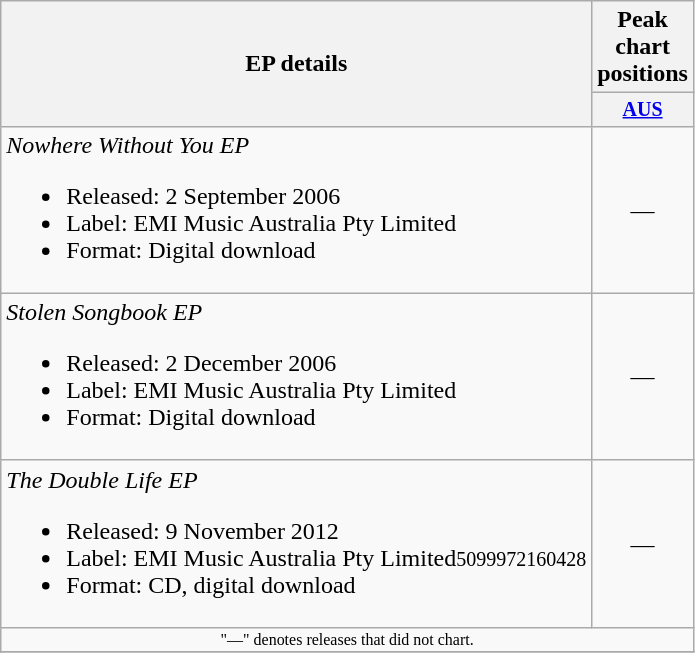<table class="wikitable" style="text-align:center;">
<tr>
<th rowspan="2">EP details</th>
<th colspan="1">Peak chart positions</th>
</tr>
<tr style="font-size:smaller;">
<th width="30"><a href='#'>AUS</a><br></th>
</tr>
<tr>
<td align="left"><em>Nowhere Without You EP</em><br><ul><li>Released: 2 September 2006</li><li>Label: EMI Music Australia Pty Limited</li><li>Format: Digital download</li></ul></td>
<td>—</td>
</tr>
<tr>
<td align="left"><em>Stolen Songbook EP</em><br><ul><li>Released: 2 December 2006</li><li>Label: EMI Music Australia Pty Limited</li><li>Format: Digital download</li></ul></td>
<td>—</td>
</tr>
<tr>
<td align="left"><em>The Double Life EP</em><br><ul><li>Released: 9 November 2012</li><li>Label: EMI Music Australia Pty Limited<small>5099972160428</small></li><li>Format: CD, digital download</li></ul></td>
<td>—</td>
</tr>
<tr>
<td align="center" colspan="3" style="font-size: 8pt">"—" denotes releases that did not chart.</td>
</tr>
<tr>
</tr>
</table>
